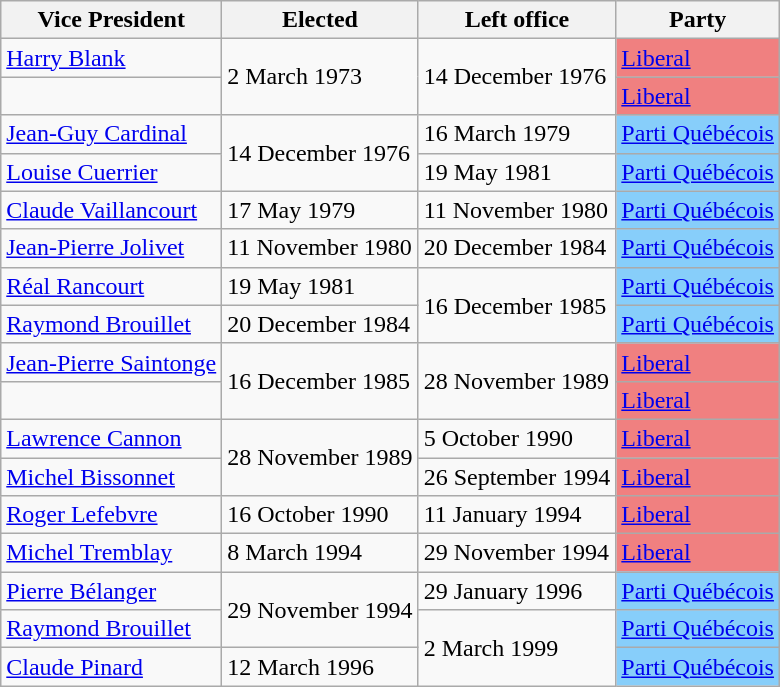<table class="wikitable">
<tr>
<th>Vice President</th>
<th>Elected</th>
<th>Left office</th>
<th>Party</th>
</tr>
<tr>
<td><a href='#'>Harry Blank</a></td>
<td rowspan=2>2 March 1973</td>
<td rowspan=2>14 December 1976</td>
<td bgcolor="lightcoral"><a href='#'>Liberal</a></td>
</tr>
<tr>
<td></td>
<td bgcolor="lightcoral"><a href='#'>Liberal</a></td>
</tr>
<tr>
<td><a href='#'>Jean-Guy Cardinal</a></td>
<td rowspan=2>14 December 1976</td>
<td>16 March 1979</td>
<td bgcolor="lightskyblue"><a href='#'>Parti Québécois</a></td>
</tr>
<tr>
<td><a href='#'>Louise Cuerrier</a></td>
<td>19 May 1981</td>
<td bgcolor="lightskyblue"><a href='#'>Parti Québécois</a></td>
</tr>
<tr>
<td><a href='#'>Claude Vaillancourt</a></td>
<td>17 May 1979</td>
<td>11 November 1980</td>
<td bgcolor="lightskyblue"><a href='#'>Parti Québécois</a></td>
</tr>
<tr>
<td><a href='#'>Jean-Pierre Jolivet</a></td>
<td>11 November 1980</td>
<td>20 December 1984</td>
<td bgcolor="lightskyblue"><a href='#'>Parti Québécois</a></td>
</tr>
<tr>
<td><a href='#'>Réal Rancourt</a></td>
<td>19 May 1981</td>
<td rowspan=2>16 December 1985</td>
<td bgcolor="lightskyblue"><a href='#'>Parti Québécois</a></td>
</tr>
<tr>
<td><a href='#'>Raymond Brouillet</a></td>
<td>20 December 1984</td>
<td bgcolor="lightskyblue"><a href='#'>Parti Québécois</a></td>
</tr>
<tr>
<td><a href='#'>Jean-Pierre Saintonge</a></td>
<td rowspan=2>16 December 1985</td>
<td rowspan=2>28 November 1989</td>
<td bgcolor="lightcoral"><a href='#'>Liberal</a></td>
</tr>
<tr>
<td></td>
<td bgcolor="lightcoral"><a href='#'>Liberal</a></td>
</tr>
<tr>
<td><a href='#'>Lawrence Cannon</a></td>
<td rowspan=2>28 November 1989</td>
<td>5 October 1990</td>
<td bgcolor="lightcoral"><a href='#'>Liberal</a></td>
</tr>
<tr>
<td><a href='#'>Michel Bissonnet</a></td>
<td>26 September 1994</td>
<td bgcolor="lightcoral"><a href='#'>Liberal</a></td>
</tr>
<tr>
<td><a href='#'>Roger Lefebvre</a></td>
<td>16 October 1990</td>
<td>11 January 1994</td>
<td bgcolor="lightcoral"><a href='#'>Liberal</a></td>
</tr>
<tr>
<td><a href='#'>Michel Tremblay</a></td>
<td>8 March 1994</td>
<td>29 November 1994</td>
<td bgcolor="lightcoral"><a href='#'>Liberal</a></td>
</tr>
<tr>
<td><a href='#'>Pierre Bélanger</a></td>
<td rowspan=2>29 November 1994</td>
<td>29 January 1996</td>
<td bgcolor="lightskyblue"><a href='#'>Parti Québécois</a></td>
</tr>
<tr>
<td><a href='#'>Raymond Brouillet</a></td>
<td rowspan=2>2 March 1999</td>
<td bgcolor="lightskyblue"><a href='#'>Parti Québécois</a></td>
</tr>
<tr>
<td><a href='#'>Claude Pinard</a></td>
<td>12 March 1996</td>
<td bgcolor="lightskyblue"><a href='#'>Parti Québécois</a></td>
</tr>
</table>
